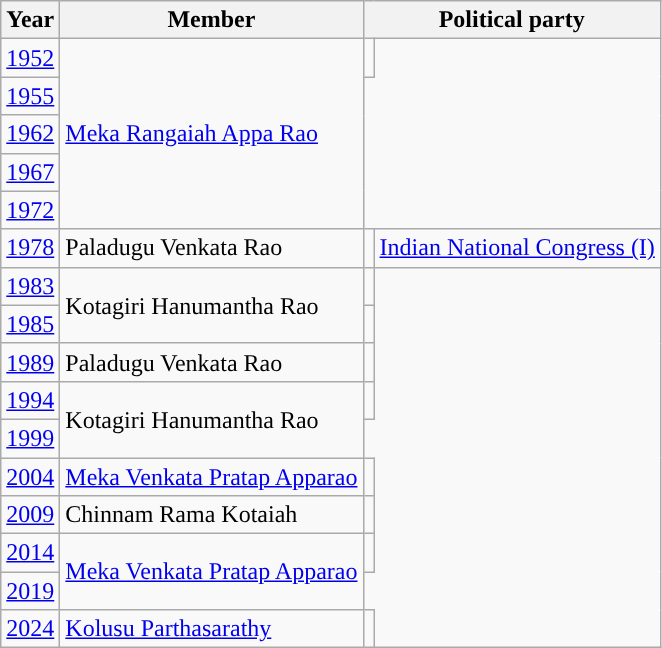<table class="wikitable sortable">
<tr>
<th>Year</th>
<th>Member</th>
<th colspan="2">Political party</th>
</tr>
<tr>
<td><a href='#'>1952</a></td>
<td rowspan=5><a href='#'>Meka Rangaiah Appa Rao</a></td>
<td></td>
</tr>
<tr>
<td><a href='#'>1955</a></td>
</tr>
<tr>
<td><a href='#'>1962</a></td>
</tr>
<tr>
<td><a href='#'>1967</a></td>
</tr>
<tr>
<td><a href='#'>1972</a></td>
</tr>
<tr>
<td><a href='#'>1978</a></td>
<td>Paladugu Venkata Rao</td>
<td style="background-color: "></td>
<td><a href='#'>Indian National Congress (I)</a></td>
</tr>
<tr>
<td><a href='#'>1983</a></td>
<td rowspan=2>Kotagiri Hanumantha Rao</td>
<td></td>
</tr>
<tr>
<td><a href='#'>1985</a></td>
<td></td>
</tr>
<tr>
<td><a href='#'>1989</a></td>
<td>Paladugu Venkata Rao</td>
<td></td>
</tr>
<tr>
<td><a href='#'>1994</a></td>
<td rowspan=2>Kotagiri Hanumantha Rao</td>
<td></td>
</tr>
<tr>
<td><a href='#'>1999</a></td>
</tr>
<tr>
<td><a href='#'>2004</a></td>
<td><a href='#'>Meka Venkata Pratap Apparao</a></td>
<td></td>
</tr>
<tr>
<td><a href='#'>2009</a></td>
<td>Chinnam Rama Kotaiah</td>
<td></td>
</tr>
<tr>
<td><a href='#'>2014</a></td>
<td rowspan=2><a href='#'>Meka Venkata Pratap Apparao</a></td>
<td></td>
</tr>
<tr>
<td><a href='#'>2019</a></td>
</tr>
<tr>
<td><a href='#'>2024</a></td>
<td><a href='#'>Kolusu Parthasarathy</a></td>
<td></td>
</tr>
</table>
